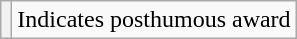<table class="wikitable plainrowheaders">
<tr>
<th scope=row style="text-align:center"></th>
<td>Indicates posthumous award</td>
</tr>
</table>
